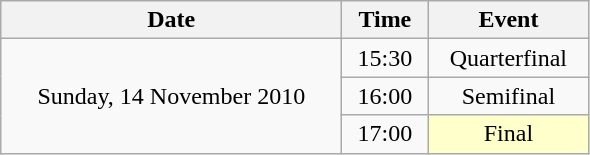<table class = "wikitable" style="text-align:center;">
<tr>
<th width=220>Date</th>
<th width=50>Time</th>
<th width=100>Event</th>
</tr>
<tr>
<td rowspan=3>Sunday, 14 November 2010</td>
<td>15:30</td>
<td>Quarterfinal</td>
</tr>
<tr>
<td>16:00</td>
<td>Semifinal</td>
</tr>
<tr>
<td>17:00</td>
<td bgcolor=ffffcc>Final</td>
</tr>
</table>
